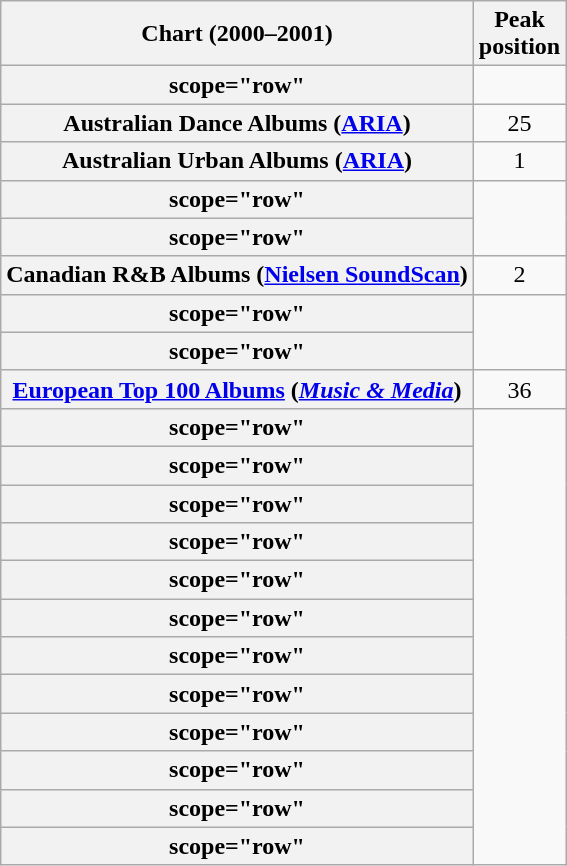<table class="wikitable sortable plainrowheaders">
<tr>
<th>Chart (2000–2001)</th>
<th>Peak<br>position</th>
</tr>
<tr>
<th>scope="row" </th>
</tr>
<tr>
<th scope="row">Australian Dance Albums (<a href='#'>ARIA</a>)</th>
<td align="center">25</td>
</tr>
<tr>
<th scope="row">Australian Urban Albums (<a href='#'>ARIA</a>)</th>
<td align="center">1</td>
</tr>
<tr>
<th>scope="row" </th>
</tr>
<tr>
<th>scope="row" </th>
</tr>
<tr>
<th scope="row">Canadian R&B Albums (<a href='#'>Nielsen SoundScan</a>)</th>
<td style="text-align:center;">2</td>
</tr>
<tr>
<th>scope="row" </th>
</tr>
<tr>
<th>scope="row" </th>
</tr>
<tr>
<th scope="row"><a href='#'>European Top 100 Albums</a> (<em><a href='#'>Music & Media</a></em>)</th>
<td style="text-align:center;">36</td>
</tr>
<tr>
<th>scope="row" </th>
</tr>
<tr>
<th>scope="row" </th>
</tr>
<tr>
<th>scope="row" </th>
</tr>
<tr>
<th>scope="row" </th>
</tr>
<tr>
<th>scope="row" </th>
</tr>
<tr>
<th>scope="row" </th>
</tr>
<tr>
<th>scope="row" </th>
</tr>
<tr>
<th>scope="row" </th>
</tr>
<tr>
<th>scope="row" </th>
</tr>
<tr>
<th>scope="row" </th>
</tr>
<tr>
<th>scope="row" </th>
</tr>
<tr>
<th>scope="row" </th>
</tr>
</table>
